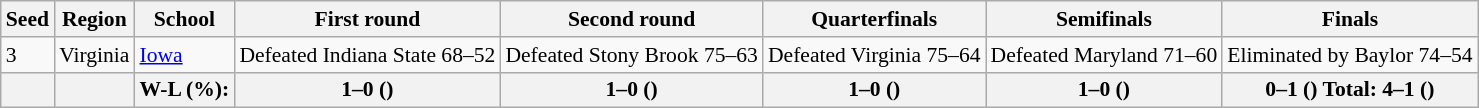<table class="wikitable" style="white-space:nowrap; font-size:90%;">
<tr>
<th>Seed</th>
<th>Region</th>
<th>School</th>
<th>First round</th>
<th>Second round</th>
<th>Quarterfinals</th>
<th>Semifinals</th>
<th>Finals</th>
</tr>
<tr>
<td>3</td>
<td>Virginia</td>
<td><a href='#'>Iowa</a></td>
<td>Defeated Indiana State 68–52</td>
<td>Defeated Stony Brook 75–63</td>
<td>Defeated Virginia 75–64</td>
<td>Defeated Maryland 71–60</td>
<td>Eliminated by Baylor 74–54</td>
</tr>
<tr>
<th></th>
<th></th>
<th>W-L (%):</th>
<th>1–0 ()</th>
<th>1–0 ()</th>
<th>1–0 ()</th>
<th>1–0 ()</th>
<th>0–1 () Total: 4–1 ()</th>
</tr>
</table>
